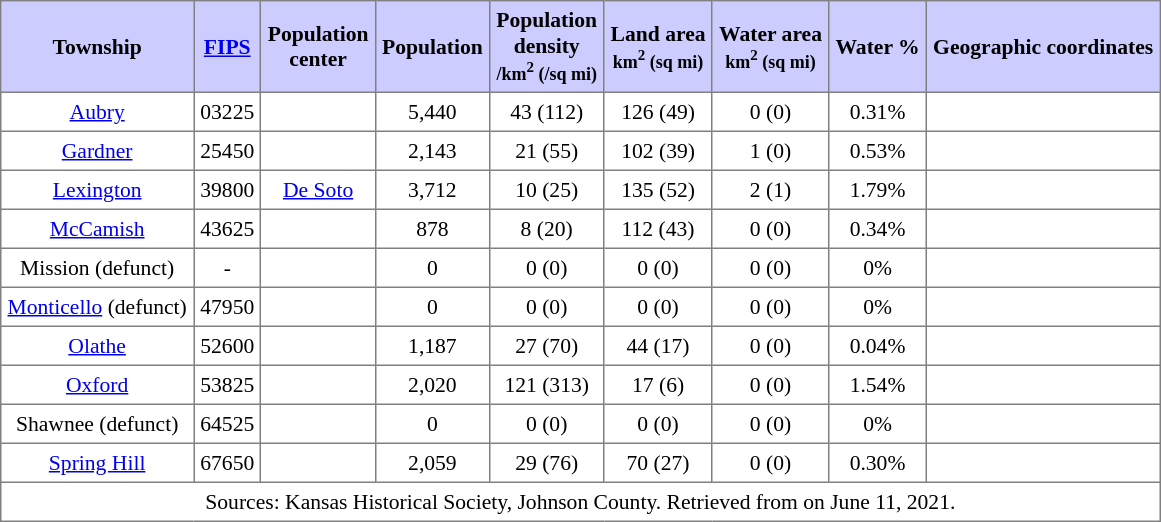<table class="toccolours" border=1 cellspacing=0 cellpadding=4 style="text-align:center; border-collapse:collapse; font-size:90%;">
<tr style="background:#ccccff">
<th>Township</th>
<th><a href='#'>FIPS</a></th>
<th>Population<br>center</th>
<th>Population</th>
<th>Population<br>density<br><small>/km<sup>2</sup> (/sq mi)</small></th>
<th>Land area<br><small>km<sup>2</sup> (sq mi)</small></th>
<th>Water area<br><small>km<sup>2</sup> (sq mi)</small></th>
<th>Water %</th>
<th>Geographic coordinates</th>
</tr>
<tr>
<td><a href='#'>Aubry</a></td>
<td>03225</td>
<td></td>
<td>5,440</td>
<td>43 (112)</td>
<td>126 (49)</td>
<td>0 (0)</td>
<td>0.31%</td>
<td></td>
</tr>
<tr>
<td><a href='#'>Gardner</a></td>
<td>25450</td>
<td></td>
<td>2,143</td>
<td>21 (55)</td>
<td>102 (39)</td>
<td>1 (0)</td>
<td>0.53%</td>
<td></td>
</tr>
<tr>
<td><a href='#'>Lexington</a></td>
<td>39800</td>
<td><a href='#'>De Soto</a></td>
<td>3,712</td>
<td>10 (25)</td>
<td>135 (52)</td>
<td>2 (1)</td>
<td>1.79%</td>
<td></td>
</tr>
<tr>
<td><a href='#'>McCamish</a></td>
<td>43625</td>
<td></td>
<td>878</td>
<td>8 (20)</td>
<td>112 (43)</td>
<td>0 (0)</td>
<td>0.34%</td>
<td></td>
</tr>
<tr>
<td>Mission (defunct)</td>
<td>-</td>
<td></td>
<td>0</td>
<td>0 (0)</td>
<td>0 (0)</td>
<td>0 (0)</td>
<td>0%</td>
<td></td>
</tr>
<tr>
<td><a href='#'>Monticello</a> (defunct)</td>
<td>47950</td>
<td></td>
<td>0</td>
<td>0 (0)</td>
<td>0 (0)</td>
<td>0 (0)</td>
<td>0%</td>
<td></td>
</tr>
<tr>
<td><a href='#'>Olathe</a></td>
<td>52600</td>
<td></td>
<td>1,187</td>
<td>27 (70)</td>
<td>44 (17)</td>
<td>0 (0)</td>
<td>0.04%</td>
<td></td>
</tr>
<tr>
<td><a href='#'>Oxford</a></td>
<td>53825</td>
<td></td>
<td>2,020</td>
<td>121 (313)</td>
<td>17 (6)</td>
<td>0 (0)</td>
<td>1.54%</td>
<td></td>
</tr>
<tr>
<td>Shawnee (defunct)</td>
<td>64525</td>
<td></td>
<td>0</td>
<td>0 (0)</td>
<td>0 (0)</td>
<td>0 (0)</td>
<td>0%</td>
<td></td>
</tr>
<tr>
<td><a href='#'>Spring Hill</a></td>
<td>67650</td>
<td></td>
<td>2,059</td>
<td>29 (76)</td>
<td>70 (27)</td>
<td>0 (0)</td>
<td>0.30%</td>
<td></td>
</tr>
<tr>
<td colspan="9">Sources: Kansas Historical Society, Johnson County. Retrieved from  on June 11, 2021.</td>
</tr>
</table>
